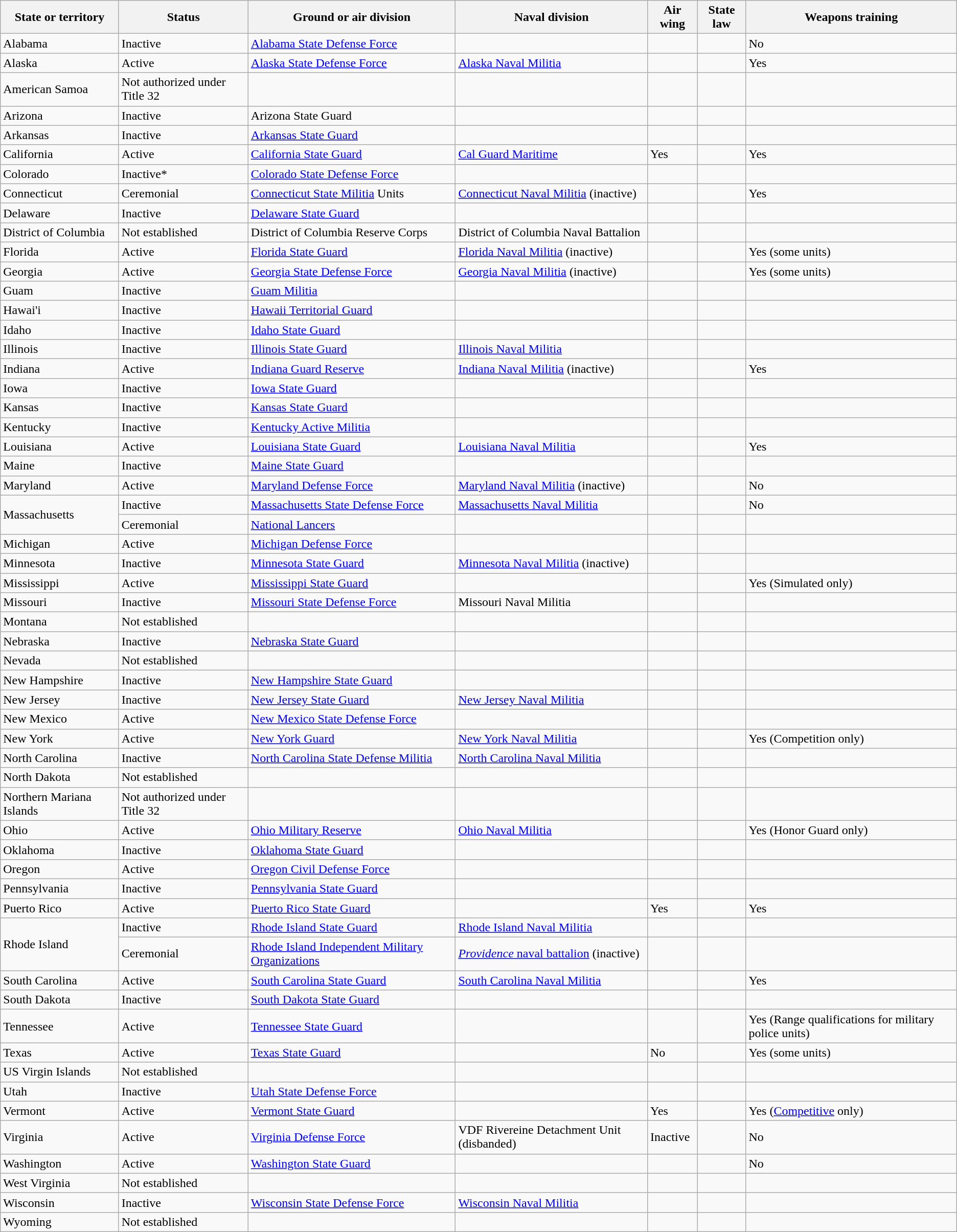<table class="wikitable sortable" style="text-align:left;">
<tr>
<th data-sort-type = "letter">State or territory</th>
<th data-sort-type = "letter">Status</th>
<th>Ground or air division</th>
<th>Naval division</th>
<th>Air wing</th>
<th>State law</th>
<th>Weapons training</th>
</tr>
<tr>
<td>Alabama</td>
<td>Inactive</td>
<td><a href='#'>Alabama State Defense Force</a></td>
<td></td>
<td></td>
<td></td>
<td>No</td>
</tr>
<tr>
<td>Alaska</td>
<td>Active</td>
<td><a href='#'>Alaska State Defense Force</a></td>
<td><a href='#'>Alaska Naval Militia</a></td>
<td></td>
<td></td>
<td>Yes</td>
</tr>
<tr>
<td>American Samoa</td>
<td>Not authorized under Title 32</td>
<td></td>
<td></td>
<td></td>
<td></td>
<td></td>
</tr>
<tr>
<td>Arizona</td>
<td>Inactive</td>
<td>Arizona State Guard</td>
<td></td>
<td></td>
<td></td>
<td></td>
</tr>
<tr>
<td>Arkansas</td>
<td>Inactive</td>
<td><a href='#'>Arkansas State Guard</a></td>
<td></td>
<td></td>
<td></td>
<td></td>
</tr>
<tr>
<td>California</td>
<td>Active</td>
<td><a href='#'>California State Guard</a></td>
<td><a href='#'>Cal Guard Maritime</a></td>
<td>Yes</td>
<td></td>
<td>Yes</td>
</tr>
<tr>
<td>Colorado</td>
<td>Inactive*</td>
<td><a href='#'>Colorado State Defense Force</a></td>
<td></td>
<td></td>
<td></td>
<td></td>
</tr>
<tr>
<td>Connecticut</td>
<td>Ceremonial</td>
<td><a href='#'>Connecticut State Militia</a> Units</td>
<td><a href='#'>Connecticut Naval Militia</a> (inactive)</td>
<td></td>
<td></td>
<td>Yes</td>
</tr>
<tr>
<td>Delaware</td>
<td>Inactive</td>
<td><a href='#'>Delaware State Guard</a></td>
<td></td>
<td></td>
<td></td>
<td></td>
</tr>
<tr>
<td>District of Columbia</td>
<td>Not established</td>
<td>District of Columbia Reserve Corps</td>
<td>District of Columbia Naval Battalion</td>
<td></td>
<td></td>
<td></td>
</tr>
<tr>
<td>Florida</td>
<td>Active</td>
<td><a href='#'>Florida State Guard</a></td>
<td><a href='#'>Florida Naval Militia</a> (inactive)</td>
<td></td>
<td></td>
<td>Yes (some units)</td>
</tr>
<tr>
<td>Georgia</td>
<td>Active</td>
<td><a href='#'>Georgia State Defense Force</a></td>
<td><a href='#'>Georgia Naval Militia</a> (inactive)</td>
<td></td>
<td></td>
<td>Yes (some units)</td>
</tr>
<tr>
<td>Guam</td>
<td>Inactive</td>
<td><a href='#'>Guam Militia</a></td>
<td></td>
<td></td>
<td></td>
<td></td>
</tr>
<tr>
<td>Hawai'i</td>
<td>Inactive</td>
<td><a href='#'>Hawaii Territorial Guard</a></td>
<td></td>
<td></td>
<td></td>
<td></td>
</tr>
<tr>
<td>Idaho</td>
<td>Inactive</td>
<td><a href='#'>Idaho State Guard</a></td>
<td></td>
<td></td>
<td></td>
<td></td>
</tr>
<tr>
<td>Illinois</td>
<td>Inactive</td>
<td><a href='#'>Illinois State Guard</a></td>
<td><a href='#'>Illinois Naval Militia</a></td>
<td></td>
<td></td>
<td></td>
</tr>
<tr>
<td>Indiana</td>
<td>Active</td>
<td><a href='#'>Indiana Guard Reserve</a></td>
<td><a href='#'>Indiana Naval Militia</a> (inactive)</td>
<td></td>
<td></td>
<td>Yes</td>
</tr>
<tr>
<td>Iowa</td>
<td>Inactive</td>
<td><a href='#'>Iowa State Guard</a></td>
<td></td>
<td></td>
<td></td>
<td></td>
</tr>
<tr>
<td>Kansas</td>
<td>Inactive</td>
<td><a href='#'>Kansas State Guard</a></td>
<td></td>
<td></td>
<td></td>
<td></td>
</tr>
<tr>
<td>Kentucky</td>
<td>Inactive</td>
<td><a href='#'>Kentucky Active Militia</a></td>
<td></td>
<td></td>
<td></td>
<td></td>
</tr>
<tr>
<td>Louisiana</td>
<td>Active</td>
<td><a href='#'>Louisiana State Guard</a></td>
<td><a href='#'>Louisiana Naval Militia</a></td>
<td></td>
<td></td>
<td>Yes</td>
</tr>
<tr>
<td>Maine</td>
<td>Inactive</td>
<td><a href='#'>Maine State Guard</a></td>
<td></td>
<td></td>
<td></td>
<td></td>
</tr>
<tr>
<td>Maryland</td>
<td>Active</td>
<td><a href='#'>Maryland Defense Force</a></td>
<td><a href='#'>Maryland Naval Militia</a> (inactive)</td>
<td></td>
<td></td>
<td>No</td>
</tr>
<tr>
<td rowspan=2>Massachusetts</td>
<td>Inactive</td>
<td><a href='#'>Massachusetts State Defense Force</a></td>
<td><a href='#'>Massachusetts Naval Militia</a></td>
<td></td>
<td></td>
<td>No</td>
</tr>
<tr>
<td>Ceremonial</td>
<td><a href='#'>National Lancers</a></td>
<td></td>
<td></td>
<td></td>
<td></td>
</tr>
<tr>
<td>Michigan</td>
<td>Active</td>
<td><a href='#'>Michigan Defense Force</a></td>
<td></td>
<td></td>
<td></td>
<td></td>
</tr>
<tr>
<td>Minnesota</td>
<td>Inactive</td>
<td><a href='#'>Minnesota State Guard</a></td>
<td><a href='#'>Minnesota Naval Militia</a> (inactive)</td>
<td></td>
<td></td>
<td></td>
</tr>
<tr>
<td>Mississippi</td>
<td>Active</td>
<td><a href='#'>Mississippi State Guard</a></td>
<td></td>
<td></td>
<td></td>
<td>Yes (Simulated only)</td>
</tr>
<tr>
<td>Missouri</td>
<td>Inactive</td>
<td><a href='#'>Missouri State Defense Force</a></td>
<td>Missouri Naval Militia</td>
<td></td>
<td></td>
<td></td>
</tr>
<tr>
<td>Montana</td>
<td>Not established</td>
<td></td>
<td></td>
<td></td>
<td></td>
<td></td>
</tr>
<tr>
<td>Nebraska</td>
<td>Inactive</td>
<td><a href='#'>Nebraska State Guard</a></td>
<td></td>
<td></td>
<td></td>
<td></td>
</tr>
<tr>
<td>Nevada</td>
<td>Not established</td>
<td></td>
<td></td>
<td></td>
<td></td>
<td></td>
</tr>
<tr>
<td>New Hampshire</td>
<td>Inactive</td>
<td><a href='#'>New Hampshire State Guard</a></td>
<td></td>
<td></td>
<td></td>
<td></td>
</tr>
<tr>
<td>New Jersey</td>
<td>Inactive</td>
<td><a href='#'>New Jersey State Guard</a></td>
<td><a href='#'>New Jersey Naval Militia</a></td>
<td></td>
<td></td>
<td></td>
</tr>
<tr>
<td>New Mexico</td>
<td>Active</td>
<td><a href='#'>New Mexico State Defense Force</a></td>
<td></td>
<td></td>
<td></td>
<td></td>
</tr>
<tr>
<td>New York</td>
<td>Active</td>
<td><a href='#'>New York Guard</a></td>
<td><a href='#'>New York Naval Militia</a></td>
<td></td>
<td></td>
<td>Yes (Competition only)</td>
</tr>
<tr>
<td>North Carolina</td>
<td>Inactive</td>
<td><a href='#'>North Carolina State Defense Militia</a></td>
<td><a href='#'>North Carolina Naval Militia</a></td>
<td></td>
<td></td>
<td></td>
</tr>
<tr>
<td>North Dakota</td>
<td>Not established</td>
<td></td>
<td></td>
<td></td>
<td></td>
<td></td>
</tr>
<tr>
<td>Northern Mariana Islands</td>
<td>Not authorized under Title 32</td>
<td></td>
<td></td>
<td></td>
<td></td>
<td></td>
</tr>
<tr>
<td>Ohio</td>
<td>Active</td>
<td><a href='#'>Ohio Military Reserve</a></td>
<td><a href='#'>Ohio Naval Militia</a></td>
<td></td>
<td></td>
<td>Yes (Honor Guard only)</td>
</tr>
<tr>
<td>Oklahoma</td>
<td>Inactive</td>
<td><a href='#'>Oklahoma State Guard</a></td>
<td></td>
<td></td>
<td></td>
<td></td>
</tr>
<tr>
<td>Oregon</td>
<td>Active</td>
<td><a href='#'>Oregon Civil Defense Force</a></td>
<td></td>
<td></td>
<td></td>
<td></td>
</tr>
<tr>
<td>Pennsylvania</td>
<td>Inactive</td>
<td><a href='#'>Pennsylvania State Guard</a></td>
<td></td>
<td></td>
<td></td>
<td></td>
</tr>
<tr>
<td>Puerto Rico</td>
<td>Active</td>
<td><a href='#'>Puerto Rico State Guard</a></td>
<td></td>
<td>Yes</td>
<td></td>
<td>Yes</td>
</tr>
<tr>
<td rowspan=2>Rhode Island</td>
<td>Inactive</td>
<td><a href='#'>Rhode Island State Guard</a></td>
<td><a href='#'>Rhode Island Naval Militia</a></td>
<td></td>
<td></td>
<td></td>
</tr>
<tr>
<td>Ceremonial</td>
<td><a href='#'>Rhode Island Independent Military Organizations</a></td>
<td><a href='#'><em>Providence</em> naval battalion</a> (inactive)</td>
<td></td>
<td></td>
<td></td>
</tr>
<tr>
<td>South Carolina</td>
<td>Active</td>
<td><a href='#'>South Carolina State Guard</a></td>
<td><a href='#'>South Carolina Naval Militia</a></td>
<td></td>
<td></td>
<td>Yes</td>
</tr>
<tr>
<td>South Dakota</td>
<td>Inactive</td>
<td><a href='#'>South Dakota State Guard</a></td>
<td></td>
<td></td>
<td></td>
<td></td>
</tr>
<tr>
<td>Tennessee</td>
<td>Active</td>
<td><a href='#'>Tennessee State Guard</a></td>
<td></td>
<td></td>
<td></td>
<td>Yes (Range qualifications for military police units)</td>
</tr>
<tr>
<td>Texas</td>
<td>Active</td>
<td><a href='#'>Texas State Guard</a></td>
<td></td>
<td>No</td>
<td></td>
<td>Yes (some units)</td>
</tr>
<tr>
<td>US Virgin Islands</td>
<td>Not established</td>
<td></td>
<td></td>
<td></td>
<td></td>
<td></td>
</tr>
<tr>
<td>Utah</td>
<td>Inactive</td>
<td><a href='#'>Utah State Defense Force</a></td>
<td></td>
<td></td>
<td></td>
<td></td>
</tr>
<tr>
<td>Vermont</td>
<td>Active</td>
<td><a href='#'>Vermont State Guard</a></td>
<td></td>
<td>Yes</td>
<td></td>
<td>Yes (<a href='#'>Competitive</a> only)</td>
</tr>
<tr>
<td>Virginia</td>
<td>Active</td>
<td><a href='#'>Virginia Defense Force</a></td>
<td>VDF Rivereine Detachment Unit (disbanded)</td>
<td>Inactive</td>
<td></td>
<td>No</td>
</tr>
<tr>
<td>Washington</td>
<td>Active</td>
<td><a href='#'>Washington State Guard</a></td>
<td></td>
<td></td>
<td></td>
<td>No</td>
</tr>
<tr>
<td>West Virginia</td>
<td>Not established</td>
<td></td>
<td></td>
<td></td>
<td></td>
<td></td>
</tr>
<tr>
<td>Wisconsin</td>
<td>Inactive</td>
<td><a href='#'>Wisconsin State Defense Force</a></td>
<td><a href='#'>Wisconsin Naval Militia</a></td>
<td></td>
<td></td>
<td></td>
</tr>
<tr>
<td>Wyoming</td>
<td>Not established</td>
<td></td>
<td></td>
<td></td>
<td></td>
<td></td>
</tr>
</table>
